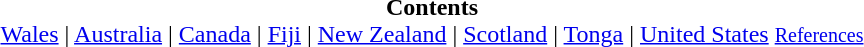<table class="toc" style="margin: 1em auto;" |>
<tr>
<td align=center><strong>Contents</strong><br><div><a href='#'>Wales</a> | <a href='#'>Australia</a> | <a href='#'>Canada</a> | <a href='#'>Fiji</a> | <a href='#'>New Zealand</a> | <a href='#'>Scotland</a> | <a href='#'>Tonga</a> | <a href='#'>United States</a>
<small><a href='#'>References</a></small></div></td>
</tr>
</table>
